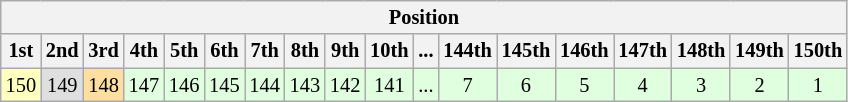<table class="wikitable" style="font-size:85%; text-align:center">
<tr style="background:#f9f9f9">
<th colspan="18">Position</th>
</tr>
<tr>
<th>1st</th>
<th>2nd</th>
<th>3rd</th>
<th>4th</th>
<th>5th</th>
<th>6th</th>
<th>7th</th>
<th>8th</th>
<th>9th</th>
<th>10th</th>
<th>...</th>
<th>144th</th>
<th>145th</th>
<th>146th</th>
<th>147th</th>
<th>148th</th>
<th>149th</th>
<th>150th</th>
</tr>
<tr>
<td bgcolor="#ffffbf">150</td>
<td bgcolor="#dfdfdf">149</td>
<td bgcolor="#ffdf9f">148</td>
<td bgcolor="#dfffdf">147</td>
<td bgcolor="#dfffdf">146</td>
<td bgcolor="#dfffdf">145</td>
<td bgcolor="#dfffdf">144</td>
<td bgcolor="#dfffdf">143</td>
<td bgcolor="#dfffdf">142</td>
<td bgcolor="#dfffdf">141</td>
<td bgcolor="#dfffdf">...</td>
<td bgcolor="#dfffdf">7</td>
<td bgcolor="#dfffdf">6</td>
<td bgcolor="#dfffdf">5</td>
<td bgcolor="#dfffdf">4</td>
<td bgcolor="#dfffdf">3</td>
<td bgcolor="#dfffdf">2</td>
<td bgcolor="#dfffdf">1</td>
</tr>
</table>
